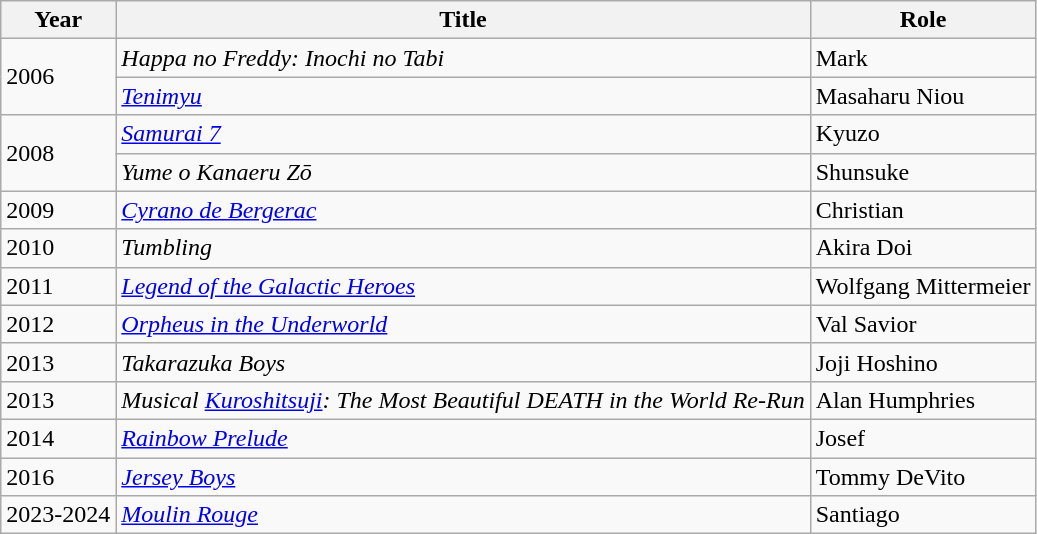<table class="wikitable">
<tr>
<th>Year</th>
<th>Title</th>
<th>Role</th>
</tr>
<tr>
<td rowspan="2">2006</td>
<td><em>Happa no Freddy: Inochi no Tabi</em></td>
<td>Mark</td>
</tr>
<tr>
<td><em><a href='#'>Tenimyu</a></em></td>
<td>Masaharu Niou</td>
</tr>
<tr>
<td rowspan="2">2008</td>
<td><em><a href='#'>Samurai 7</a></em></td>
<td>Kyuzo</td>
</tr>
<tr>
<td><em>Yume o Kanaeru Zō</em></td>
<td>Shunsuke</td>
</tr>
<tr>
<td>2009</td>
<td><em><a href='#'>Cyrano de Bergerac</a></em></td>
<td>Christian</td>
</tr>
<tr>
<td>2010</td>
<td><em>Tumbling</em></td>
<td>Akira Doi</td>
</tr>
<tr>
<td>2011</td>
<td><em><a href='#'>Legend of the Galactic Heroes</a></em></td>
<td>Wolfgang Mittermeier</td>
</tr>
<tr>
<td>2012</td>
<td><em><a href='#'>Orpheus in the Underworld</a></em></td>
<td>Val Savior</td>
</tr>
<tr>
<td>2013</td>
<td><em>Takarazuka Boys</em></td>
<td>Joji Hoshino</td>
</tr>
<tr>
<td>2013</td>
<td><em>Musical <a href='#'>Kuroshitsuji</a>: The Most Beautiful DEATH in the World Re-Run</em></td>
<td>Alan Humphries</td>
</tr>
<tr>
<td>2014</td>
<td><em><a href='#'>Rainbow Prelude</a></em></td>
<td>Josef</td>
</tr>
<tr>
<td>2016</td>
<td><em><a href='#'>Jersey Boys</a></em></td>
<td>Tommy DeVito</td>
</tr>
<tr>
<td>2023-2024</td>
<td><em><a href='#'>Moulin Rouge</a></em></td>
<td>Santiago</td>
</tr>
</table>
